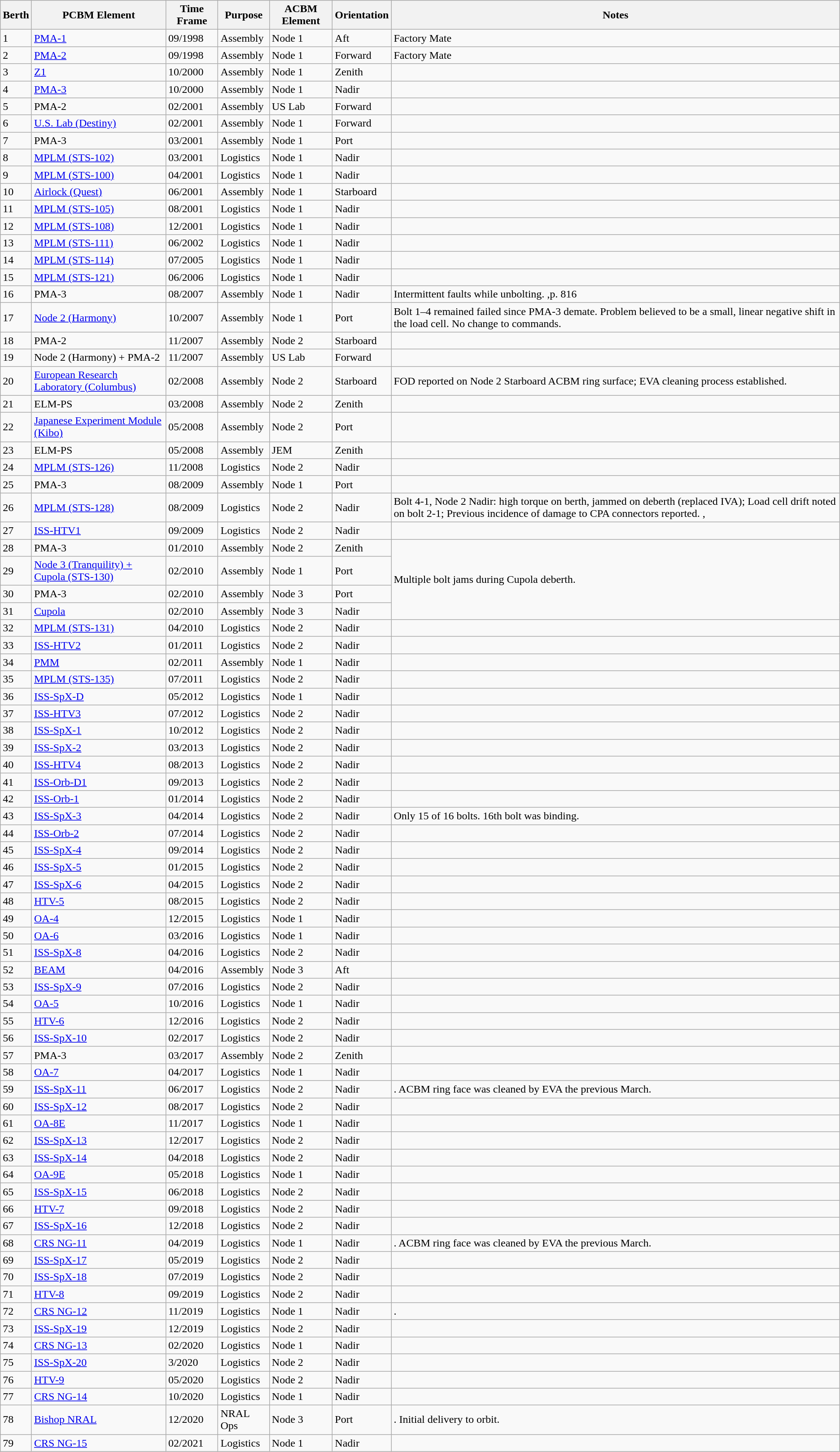<table class="wikitable">
<tr>
<th>Berth</th>
<th>PCBM Element</th>
<th>Time Frame</th>
<th>Purpose</th>
<th>ACBM Element</th>
<th>Orientation</th>
<th>Notes</th>
</tr>
<tr>
<td>1</td>
<td><a href='#'>PMA-1</a></td>
<td>09/1998</td>
<td>Assembly</td>
<td>Node 1</td>
<td>Aft</td>
<td>Factory Mate</td>
</tr>
<tr>
<td>2</td>
<td><a href='#'>PMA-2</a></td>
<td>09/1998</td>
<td>Assembly</td>
<td>Node 1</td>
<td>Forward</td>
<td>Factory Mate</td>
</tr>
<tr>
<td>3</td>
<td><a href='#'>Z1</a></td>
<td>10/2000</td>
<td>Assembly</td>
<td>Node 1</td>
<td>Zenith</td>
<td></td>
</tr>
<tr>
<td>4</td>
<td><a href='#'>PMA-3</a></td>
<td>10/2000</td>
<td>Assembly</td>
<td>Node 1</td>
<td>Nadir</td>
<td></td>
</tr>
<tr>
<td>5</td>
<td>PMA-2</td>
<td>02/2001</td>
<td>Assembly</td>
<td>US Lab</td>
<td>Forward</td>
<td></td>
</tr>
<tr>
<td>6</td>
<td><a href='#'>U.S. Lab (Destiny)</a></td>
<td>02/2001</td>
<td>Assembly</td>
<td>Node 1</td>
<td>Forward</td>
<td></td>
</tr>
<tr>
<td>7</td>
<td>PMA-3</td>
<td>03/2001</td>
<td>Assembly</td>
<td>Node 1</td>
<td>Port</td>
<td></td>
</tr>
<tr>
<td>8</td>
<td><a href='#'>MPLM (STS-102)</a></td>
<td>03/2001</td>
<td>Logistics</td>
<td>Node 1</td>
<td>Nadir</td>
<td></td>
</tr>
<tr>
<td>9</td>
<td><a href='#'>MPLM (STS-100)</a></td>
<td>04/2001</td>
<td>Logistics</td>
<td>Node 1</td>
<td>Nadir</td>
<td></td>
</tr>
<tr>
<td>10</td>
<td><a href='#'>Airlock (Quest)</a></td>
<td>06/2001</td>
<td>Assembly</td>
<td>Node 1</td>
<td>Starboard</td>
<td></td>
</tr>
<tr>
<td>11</td>
<td><a href='#'>MPLM (STS-105)</a></td>
<td>08/2001</td>
<td>Logistics</td>
<td>Node 1</td>
<td>Nadir</td>
<td></td>
</tr>
<tr>
<td>12</td>
<td><a href='#'>MPLM (STS-108)</a></td>
<td>12/2001</td>
<td>Logistics</td>
<td>Node 1</td>
<td>Nadir</td>
<td></td>
</tr>
<tr>
<td>13</td>
<td><a href='#'>MPLM (STS-111)</a></td>
<td>06/2002</td>
<td>Logistics</td>
<td>Node 1</td>
<td>Nadir</td>
<td></td>
</tr>
<tr>
<td>14</td>
<td><a href='#'>MPLM (STS-114)</a></td>
<td>07/2005</td>
<td>Logistics</td>
<td>Node 1</td>
<td>Nadir</td>
<td></td>
</tr>
<tr>
<td>15</td>
<td><a href='#'>MPLM (STS-121)</a></td>
<td>06/2006</td>
<td>Logistics</td>
<td>Node 1</td>
<td>Nadir</td>
<td></td>
</tr>
<tr>
<td>16</td>
<td>PMA-3</td>
<td>08/2007</td>
<td>Assembly</td>
<td>Node 1</td>
<td>Nadir</td>
<td>Intermittent faults while unbolting. ,p. 816</td>
</tr>
<tr>
<td>17</td>
<td><a href='#'>Node 2 (Harmony)</a></td>
<td>10/2007</td>
<td>Assembly</td>
<td>Node 1</td>
<td>Port</td>
<td>Bolt 1–4 remained failed since PMA-3 demate. Problem believed to be a small, linear negative shift in the load cell. No change to commands. </td>
</tr>
<tr>
<td>18</td>
<td>PMA-2</td>
<td>11/2007</td>
<td>Assembly</td>
<td>Node 2</td>
<td>Starboard</td>
<td></td>
</tr>
<tr>
<td>19</td>
<td>Node 2 (Harmony) + PMA-2</td>
<td>11/2007</td>
<td>Assembly</td>
<td>US Lab</td>
<td>Forward</td>
<td></td>
</tr>
<tr>
<td>20</td>
<td><a href='#'>European Research Laboratory (Columbus)</a></td>
<td>02/2008</td>
<td>Assembly</td>
<td>Node 2</td>
<td>Starboard</td>
<td>FOD reported on Node 2 Starboard ACBM ring surface; EVA cleaning process established. </td>
</tr>
<tr>
<td>21</td>
<td>ELM-PS</td>
<td>03/2008</td>
<td>Assembly</td>
<td>Node 2</td>
<td>Zenith</td>
<td></td>
</tr>
<tr>
<td>22</td>
<td><a href='#'>Japanese Experiment Module (Kibo)</a></td>
<td>05/2008</td>
<td>Assembly</td>
<td>Node 2</td>
<td>Port</td>
<td></td>
</tr>
<tr>
<td>23</td>
<td>ELM-PS</td>
<td>05/2008</td>
<td>Assembly</td>
<td>JEM</td>
<td>Zenith</td>
<td></td>
</tr>
<tr>
<td>24</td>
<td><a href='#'>MPLM (STS-126)</a></td>
<td>11/2008</td>
<td>Logistics</td>
<td>Node 2</td>
<td>Nadir</td>
<td></td>
</tr>
<tr>
<td>25</td>
<td>PMA-3</td>
<td>08/2009</td>
<td>Assembly</td>
<td>Node 1</td>
<td>Port</td>
<td></td>
</tr>
<tr>
<td>26</td>
<td><a href='#'>MPLM (STS-128)</a></td>
<td>08/2009</td>
<td>Logistics</td>
<td>Node 2</td>
<td>Nadir</td>
<td>Bolt 4-1, Node 2 Nadir: high torque on berth, jammed on deberth (replaced IVA); Load cell drift noted on bolt 2-1; Previous incidence of damage to CPA connectors reported. , </td>
</tr>
<tr>
<td>27</td>
<td><a href='#'>ISS-HTV1</a></td>
<td>09/2009</td>
<td>Logistics</td>
<td>Node 2</td>
<td>Nadir</td>
<td></td>
</tr>
<tr>
<td>28</td>
<td>PMA-3</td>
<td>01/2010</td>
<td>Assembly</td>
<td>Node 2</td>
<td>Zenith</td>
<td rowspan="4">Multiple bolt jams during Cupola deberth.</td>
</tr>
<tr>
<td>29</td>
<td><a href='#'>Node 3 (Tranquility) + Cupola (STS-130)</a></td>
<td>02/2010</td>
<td>Assembly</td>
<td>Node 1</td>
<td>Port</td>
</tr>
<tr>
<td>30</td>
<td>PMA-3</td>
<td>02/2010</td>
<td>Assembly</td>
<td>Node 3</td>
<td>Port</td>
</tr>
<tr>
<td>31</td>
<td><a href='#'>Cupola</a></td>
<td>02/2010</td>
<td>Assembly</td>
<td>Node 3</td>
<td>Nadir</td>
</tr>
<tr>
<td>32</td>
<td><a href='#'>MPLM (STS-131)</a></td>
<td>04/2010</td>
<td>Logistics</td>
<td>Node 2</td>
<td>Nadir</td>
<td></td>
</tr>
<tr>
<td>33</td>
<td><a href='#'>ISS-HTV2</a></td>
<td>01/2011</td>
<td>Logistics</td>
<td>Node 2</td>
<td>Nadir</td>
<td></td>
</tr>
<tr>
<td>34</td>
<td><a href='#'>PMM</a></td>
<td>02/2011</td>
<td>Assembly</td>
<td>Node 1</td>
<td>Nadir</td>
<td></td>
</tr>
<tr>
<td>35</td>
<td><a href='#'>MPLM (STS-135)</a></td>
<td>07/2011</td>
<td>Logistics</td>
<td>Node 2</td>
<td>Nadir</td>
<td></td>
</tr>
<tr>
<td>36</td>
<td><a href='#'>ISS-SpX-D</a></td>
<td>05/2012</td>
<td>Logistics</td>
<td>Node 1</td>
<td>Nadir</td>
<td></td>
</tr>
<tr>
<td>37</td>
<td><a href='#'>ISS-HTV3</a></td>
<td>07/2012</td>
<td>Logistics</td>
<td>Node 2</td>
<td>Nadir</td>
<td></td>
</tr>
<tr>
<td>38</td>
<td><a href='#'>ISS-SpX-1</a></td>
<td>10/2012</td>
<td>Logistics</td>
<td>Node 2</td>
<td>Nadir</td>
<td></td>
</tr>
<tr>
<td>39</td>
<td><a href='#'>ISS-SpX-2</a></td>
<td>03/2013</td>
<td>Logistics</td>
<td>Node 2</td>
<td>Nadir</td>
<td></td>
</tr>
<tr>
<td>40</td>
<td><a href='#'>ISS-HTV4</a></td>
<td>08/2013</td>
<td>Logistics</td>
<td>Node 2</td>
<td>Nadir</td>
<td></td>
</tr>
<tr>
<td>41</td>
<td><a href='#'>ISS-Orb-D1</a></td>
<td>09/2013</td>
<td>Logistics</td>
<td>Node 2</td>
<td>Nadir</td>
<td></td>
</tr>
<tr>
<td>42</td>
<td><a href='#'>ISS-Orb-1</a></td>
<td>01/2014</td>
<td>Logistics</td>
<td>Node 2</td>
<td>Nadir</td>
<td></td>
</tr>
<tr>
<td>43</td>
<td><a href='#'>ISS-SpX-3</a></td>
<td>04/2014</td>
<td>Logistics</td>
<td>Node 2</td>
<td>Nadir</td>
<td>Only 15 of 16 bolts. 16th bolt was binding. </td>
</tr>
<tr>
<td>44</td>
<td><a href='#'>ISS-Orb-2</a></td>
<td>07/2014</td>
<td>Logistics</td>
<td>Node 2</td>
<td>Nadir</td>
<td></td>
</tr>
<tr>
<td>45</td>
<td><a href='#'>ISS-SpX-4</a></td>
<td>09/2014</td>
<td>Logistics</td>
<td>Node 2</td>
<td>Nadir</td>
<td></td>
</tr>
<tr>
<td>46</td>
<td><a href='#'>ISS-SpX-5</a></td>
<td>01/2015</td>
<td>Logistics</td>
<td>Node 2</td>
<td>Nadir</td>
<td></td>
</tr>
<tr>
<td>47</td>
<td><a href='#'>ISS-SpX-6</a></td>
<td>04/2015</td>
<td>Logistics</td>
<td>Node 2</td>
<td>Nadir</td>
<td></td>
</tr>
<tr>
<td>48</td>
<td><a href='#'>HTV-5</a></td>
<td>08/2015</td>
<td>Logistics</td>
<td>Node 2</td>
<td>Nadir</td>
<td></td>
</tr>
<tr>
<td>49</td>
<td><a href='#'>OA-4</a></td>
<td>12/2015</td>
<td>Logistics</td>
<td>Node 1</td>
<td>Nadir</td>
<td></td>
</tr>
<tr>
<td>50</td>
<td><a href='#'>OA-6</a></td>
<td>03/2016</td>
<td>Logistics</td>
<td>Node 1</td>
<td>Nadir</td>
<td></td>
</tr>
<tr>
<td>51</td>
<td><a href='#'>ISS-SpX-8</a></td>
<td>04/2016</td>
<td>Logistics</td>
<td>Node 2</td>
<td>Nadir</td>
<td></td>
</tr>
<tr>
<td>52</td>
<td><a href='#'>BEAM</a></td>
<td>04/2016</td>
<td>Assembly</td>
<td>Node 3</td>
<td>Aft</td>
<td></td>
</tr>
<tr>
<td>53</td>
<td><a href='#'>ISS-SpX-9</a></td>
<td>07/2016</td>
<td>Logistics</td>
<td>Node 2</td>
<td>Nadir</td>
<td></td>
</tr>
<tr>
<td>54</td>
<td><a href='#'>OA-5</a></td>
<td>10/2016</td>
<td>Logistics</td>
<td>Node 1</td>
<td>Nadir</td>
<td></td>
</tr>
<tr>
<td>55</td>
<td><a href='#'>HTV-6</a></td>
<td>12/2016</td>
<td>Logistics</td>
<td>Node 2</td>
<td>Nadir</td>
<td></td>
</tr>
<tr>
<td>56</td>
<td><a href='#'>ISS-SpX-10</a></td>
<td>02/2017</td>
<td>Logistics</td>
<td>Node 2</td>
<td>Nadir</td>
<td></td>
</tr>
<tr>
<td>57</td>
<td>PMA-3</td>
<td>03/2017</td>
<td>Assembly</td>
<td>Node 2</td>
<td>Zenith</td>
<td></td>
</tr>
<tr>
<td>58</td>
<td><a href='#'>OA-7</a></td>
<td>04/2017</td>
<td>Logistics</td>
<td>Node 1</td>
<td>Nadir</td>
<td></td>
</tr>
<tr>
<td>59</td>
<td><a href='#'>ISS-SpX-11</a></td>
<td>06/2017</td>
<td>Logistics</td>
<td>Node 2</td>
<td>Nadir</td>
<td>. ACBM ring face was cleaned by EVA the previous March. </td>
</tr>
<tr>
<td>60</td>
<td><a href='#'>ISS-SpX-12</a></td>
<td>08/2017</td>
<td>Logistics</td>
<td>Node 2</td>
<td>Nadir</td>
<td></td>
</tr>
<tr>
<td>61</td>
<td><a href='#'>OA-8E</a></td>
<td>11/2017</td>
<td>Logistics</td>
<td>Node 1</td>
<td>Nadir</td>
<td></td>
</tr>
<tr>
<td>62</td>
<td><a href='#'>ISS-SpX-13</a></td>
<td>12/2017</td>
<td>Logistics</td>
<td>Node 2</td>
<td>Nadir</td>
<td></td>
</tr>
<tr>
<td>63</td>
<td><a href='#'>ISS-SpX-14</a></td>
<td>04/2018</td>
<td>Logistics</td>
<td>Node 2</td>
<td>Nadir</td>
<td></td>
</tr>
<tr>
<td>64</td>
<td><a href='#'>OA-9E</a></td>
<td>05/2018</td>
<td>Logistics</td>
<td>Node 1</td>
<td>Nadir</td>
<td></td>
</tr>
<tr>
<td>65</td>
<td><a href='#'>ISS-SpX-15</a></td>
<td>06/2018</td>
<td>Logistics</td>
<td>Node 2</td>
<td>Nadir</td>
<td></td>
</tr>
<tr>
<td>66</td>
<td><a href='#'>HTV-7</a></td>
<td>09/2018</td>
<td>Logistics</td>
<td>Node 2</td>
<td>Nadir</td>
<td></td>
</tr>
<tr>
<td>67</td>
<td><a href='#'>ISS-SpX-16</a></td>
<td>12/2018</td>
<td>Logistics</td>
<td>Node 2</td>
<td>Nadir</td>
<td></td>
</tr>
<tr>
<td>68</td>
<td><a href='#'>CRS NG-11</a></td>
<td>04/2019</td>
<td>Logistics</td>
<td>Node 1</td>
<td>Nadir</td>
<td>. ACBM ring face was cleaned by EVA the previous March. </td>
</tr>
<tr>
<td>69</td>
<td><a href='#'>ISS-SpX-17</a></td>
<td>05/2019</td>
<td>Logistics</td>
<td>Node 2</td>
<td>Nadir</td>
<td></td>
</tr>
<tr>
<td>70</td>
<td><a href='#'>ISS-SpX-18</a></td>
<td>07/2019</td>
<td>Logistics</td>
<td>Node 2</td>
<td>Nadir</td>
<td></td>
</tr>
<tr>
<td>71</td>
<td><a href='#'>HTV-8</a></td>
<td>09/2019</td>
<td>Logistics</td>
<td>Node 2</td>
<td>Nadir</td>
<td></td>
</tr>
<tr>
<td>72</td>
<td><a href='#'>CRS NG-12</a></td>
<td>11/2019</td>
<td>Logistics</td>
<td>Node 1</td>
<td>Nadir</td>
<td>.</td>
</tr>
<tr>
<td>73</td>
<td><a href='#'>ISS-SpX-19</a></td>
<td>12/2019</td>
<td>Logistics</td>
<td>Node 2</td>
<td>Nadir</td>
<td></td>
</tr>
<tr>
<td>74</td>
<td><a href='#'>CRS NG-13</a></td>
<td>02/2020</td>
<td>Logistics</td>
<td>Node 1</td>
<td>Nadir</td>
<td></td>
</tr>
<tr>
<td>75</td>
<td><a href='#'>ISS-SpX-20</a></td>
<td>3/2020</td>
<td>Logistics</td>
<td>Node 2</td>
<td>Nadir</td>
<td></td>
</tr>
<tr>
<td>76</td>
<td><a href='#'>HTV-9</a></td>
<td>05/2020</td>
<td>Logistics</td>
<td>Node 2</td>
<td>Nadir</td>
<td></td>
</tr>
<tr>
<td>77</td>
<td><a href='#'>CRS NG-14</a></td>
<td>10/2020</td>
<td>Logistics</td>
<td>Node 1</td>
<td>Nadir</td>
<td></td>
</tr>
<tr>
<td>78</td>
<td><a href='#'>Bishop NRAL</a></td>
<td>12/2020</td>
<td>NRAL Ops</td>
<td>Node 3</td>
<td>Port</td>
<td>. Initial delivery to orbit.</td>
</tr>
<tr>
<td>79</td>
<td><a href='#'>CRS NG-15</a></td>
<td>02/2021</td>
<td>Logistics</td>
<td>Node 1</td>
<td>Nadir</td>
<td></td>
</tr>
</table>
